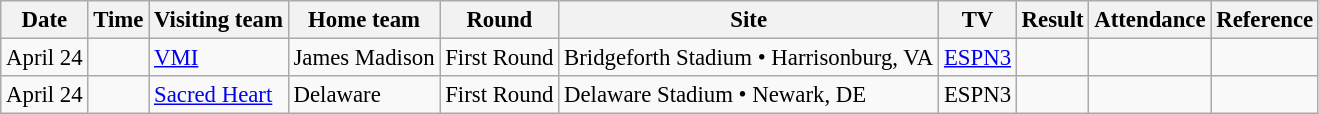<table class="wikitable" style="font-size:95%;">
<tr>
<th>Date</th>
<th>Time</th>
<th>Visiting team</th>
<th>Home team</th>
<th>Round</th>
<th>Site</th>
<th>TV</th>
<th>Result</th>
<th>Attendance</th>
<th class="unsortable">Reference</th>
</tr>
<tr bgcolor=>
<td>April 24</td>
<td></td>
<td><a href='#'>VMI</a></td>
<td>James Madison</td>
<td>First Round</td>
<td>Bridgeforth Stadium • Harrisonburg, VA</td>
<td><a href='#'>ESPN3</a></td>
<td></td>
<td></td>
<td></td>
</tr>
<tr bgcolor=>
<td>April 24</td>
<td></td>
<td><a href='#'>Sacred Heart</a></td>
<td>Delaware</td>
<td>First Round</td>
<td>Delaware Stadium • Newark, DE</td>
<td>ESPN3</td>
<td></td>
<td></td>
<td></td>
</tr>
</table>
